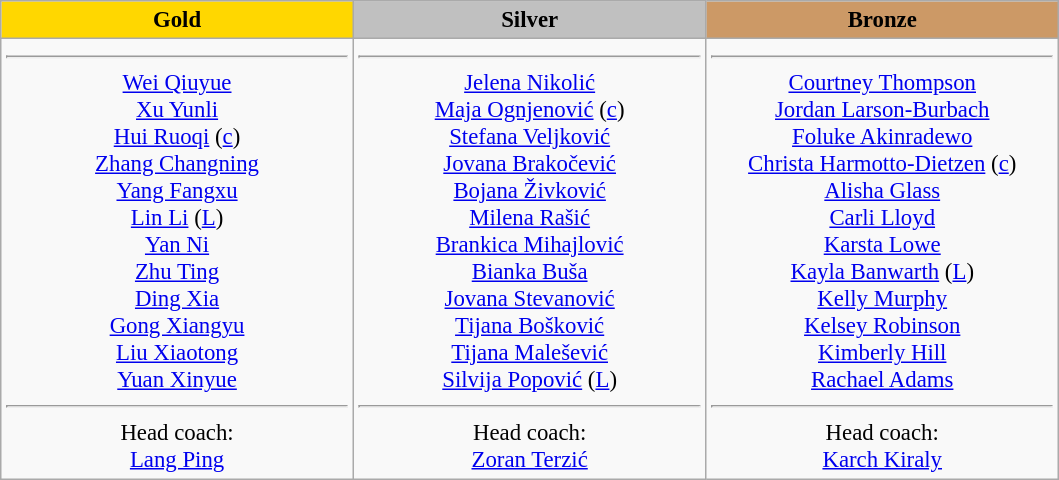<table class="wikitable" style="text-align:center;font-size:95%;">
<tr>
<th style="width:15em;background:gold">Gold</th>
<th style="width:15em;background:silver">Silver</th>
<th style="width:15em;background:#CC9966">Bronze</th>
</tr>
<tr>
<td><hr><a href='#'>Wei Qiuyue</a><br><a href='#'>Xu Yunli</a><br><a href='#'>Hui Ruoqi</a> (<a href='#'>c</a>)<br><a href='#'>Zhang Changning</a><br><a href='#'>Yang Fangxu</a><br><a href='#'>Lin Li</a> (<a href='#'>L</a>)<br><a href='#'>Yan Ni</a><br><a href='#'>Zhu Ting</a><br><a href='#'>Ding Xia</a><br><a href='#'>Gong Xiangyu</a><br><a href='#'>Liu Xiaotong</a><br><a href='#'>Yuan Xinyue</a><br><hr>Head coach:<br><a href='#'>Lang Ping</a></td>
<td><hr><a href='#'>Jelena Nikolić</a><br><a href='#'>Maja Ognjenović</a> (<a href='#'>c</a>)<br><a href='#'>Stefana Veljković</a><br><a href='#'>Jovana Brakočević</a><br><a href='#'>Bojana Živković</a><br><a href='#'>Milena Rašić</a><br><a href='#'>Brankica Mihajlović</a><br><a href='#'>Bianka Buša</a><br><a href='#'>Jovana Stevanović</a><br><a href='#'>Tijana Bošković</a><br><a href='#'>Tijana Malešević</a><br><a href='#'>Silvija Popović</a> (<a href='#'>L</a>)<br><hr>Head coach:<br><a href='#'>Zoran Terzić</a></td>
<td><hr><a href='#'>Courtney Thompson</a><br><a href='#'>Jordan Larson-Burbach</a><br><a href='#'>Foluke Akinradewo</a><br><a href='#'>Christa Harmotto-Dietzen</a> (<a href='#'>c</a>)<br><a href='#'>Alisha Glass</a><br><a href='#'>Carli Lloyd</a><br><a href='#'>Karsta Lowe</a><br><a href='#'>Kayla Banwarth</a> (<a href='#'>L</a>)<br><a href='#'>Kelly Murphy</a><br><a href='#'>Kelsey Robinson</a><br><a href='#'>Kimberly Hill</a><br><a href='#'>Rachael Adams</a><br><hr>Head coach:<br><a href='#'>Karch Kiraly</a></td>
</tr>
</table>
